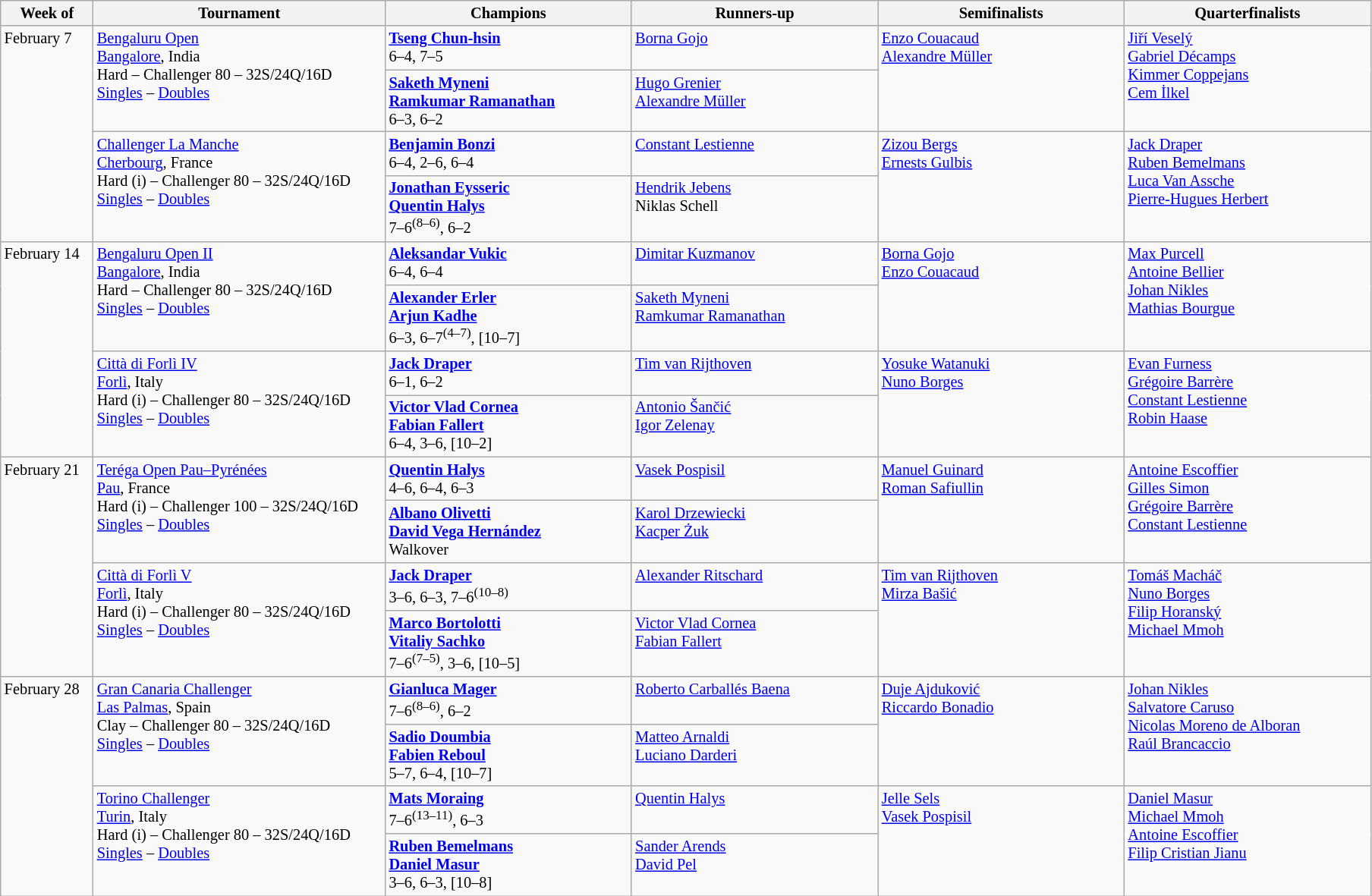<table class="wikitable" style="font-size:85%;">
<tr>
<th width=75>Week of</th>
<th width=250>Tournament</th>
<th width=210>Champions</th>
<th width=210>Runners-up</th>
<th width=210>Semifinalists</th>
<th width=210>Quarterfinalists</th>
</tr>
<tr valign=top>
<td rowspan=4>February 7</td>
<td rowspan=2><a href='#'>Bengaluru Open</a><br><a href='#'>Bangalore</a>, India <br> Hard – Challenger 80 – 32S/24Q/16D<br><a href='#'>Singles</a> – <a href='#'>Doubles</a></td>
<td> <strong><a href='#'>Tseng Chun-hsin</a></strong><br>6–4, 7–5</td>
<td> <a href='#'>Borna Gojo</a></td>
<td rowspan=2> <a href='#'>Enzo Couacaud</a> <br>  <a href='#'>Alexandre Müller</a></td>
<td rowspan=2> <a href='#'>Jiří Veselý</a> <br>  <a href='#'>Gabriel Décamps</a> <br>  <a href='#'>Kimmer Coppejans</a> <br>  <a href='#'>Cem İlkel</a></td>
</tr>
<tr valign=top>
<td> <strong><a href='#'>Saketh Myneni</a></strong><br> <strong><a href='#'>Ramkumar Ramanathan</a></strong><br>6–3, 6–2</td>
<td> <a href='#'>Hugo Grenier</a><br> <a href='#'>Alexandre Müller</a></td>
</tr>
<tr valign=top>
<td rowspan=2><a href='#'>Challenger La Manche</a><br><a href='#'>Cherbourg</a>, France <br> Hard (i) – Challenger 80 – 32S/24Q/16D<br><a href='#'>Singles</a> – <a href='#'>Doubles</a></td>
<td> <strong><a href='#'>Benjamin Bonzi</a></strong><br>6–4, 2–6, 6–4</td>
<td> <a href='#'>Constant Lestienne</a></td>
<td rowspan=2> <a href='#'>Zizou Bergs</a> <br>  <a href='#'>Ernests Gulbis</a></td>
<td rowspan=2> <a href='#'>Jack Draper</a> <br> <a href='#'>Ruben Bemelmans</a> <br> <a href='#'>Luca Van Assche</a> <br>  <a href='#'>Pierre-Hugues Herbert</a></td>
</tr>
<tr valign=top>
<td> <strong><a href='#'>Jonathan Eysseric</a></strong><br> <strong><a href='#'>Quentin Halys</a></strong><br>7–6<sup>(8–6)</sup>, 6–2</td>
<td> <a href='#'>Hendrik Jebens</a><br> Niklas Schell</td>
</tr>
<tr valign=top>
<td rowspan=4>February 14</td>
<td rowspan=2><a href='#'>Bengaluru Open II</a><br><a href='#'>Bangalore</a>, India <br> Hard – Challenger 80 – 32S/24Q/16D<br><a href='#'>Singles</a> – <a href='#'>Doubles</a></td>
<td> <strong><a href='#'>Aleksandar Vukic</a></strong><br>6–4, 6–4</td>
<td> <a href='#'>Dimitar Kuzmanov</a></td>
<td rowspan=2> <a href='#'>Borna Gojo</a> <br>  <a href='#'>Enzo Couacaud</a></td>
<td rowspan=2> <a href='#'>Max Purcell</a> <br> <a href='#'>Antoine Bellier</a> <br> <a href='#'>Johan Nikles</a> <br>  <a href='#'>Mathias Bourgue</a></td>
</tr>
<tr valign=top>
<td> <strong><a href='#'>Alexander Erler</a></strong><br> <strong><a href='#'>Arjun Kadhe</a></strong><br>6–3, 6–7<sup>(4–7)</sup>, [10–7]</td>
<td> <a href='#'>Saketh Myneni</a><br> <a href='#'>Ramkumar Ramanathan</a></td>
</tr>
<tr valign=top>
<td rowspan=2><a href='#'>Città di Forlì IV</a><br><a href='#'>Forlì</a>, Italy <br> Hard (i) – Challenger 80 – 32S/24Q/16D<br><a href='#'>Singles</a> – <a href='#'>Doubles</a></td>
<td> <strong><a href='#'>Jack Draper</a></strong><br>6–1, 6–2</td>
<td> <a href='#'>Tim van Rijthoven</a></td>
<td rowspan=2> <a href='#'>Yosuke Watanuki</a> <br>  <a href='#'>Nuno Borges</a></td>
<td rowspan=2> <a href='#'>Evan Furness</a> <br> <a href='#'>Grégoire Barrère</a> <br> <a href='#'>Constant Lestienne</a> <br> <a href='#'>Robin Haase</a></td>
</tr>
<tr valign=top>
<td> <strong><a href='#'>Victor Vlad Cornea</a></strong><br> <strong><a href='#'>Fabian Fallert</a></strong><br>6–4, 3–6, [10–2]</td>
<td> <a href='#'>Antonio Šančić</a><br> <a href='#'>Igor Zelenay</a></td>
</tr>
<tr valign=top>
<td rowspan=4>February 21</td>
<td rowspan=2><a href='#'>Teréga Open Pau–Pyrénées</a><br><a href='#'>Pau</a>, France <br> Hard (i) – Challenger 100 – 32S/24Q/16D<br><a href='#'>Singles</a> – <a href='#'>Doubles</a></td>
<td> <strong><a href='#'>Quentin Halys</a></strong><br>4–6, 6–4, 6–3</td>
<td> <a href='#'>Vasek Pospisil</a></td>
<td rowspan=2> <a href='#'>Manuel Guinard</a> <br>  <a href='#'>Roman Safiullin</a></td>
<td rowspan=2> <a href='#'>Antoine Escoffier</a> <br> <a href='#'>Gilles Simon</a> <br> <a href='#'>Grégoire Barrère</a> <br>  <a href='#'>Constant Lestienne</a></td>
</tr>
<tr valign=top>
<td> <strong><a href='#'>Albano Olivetti</a></strong><br> <strong><a href='#'>David Vega Hernández</a></strong><br>Walkover</td>
<td> <a href='#'>Karol Drzewiecki</a><br> <a href='#'>Kacper Żuk</a></td>
</tr>
<tr valign=top>
<td rowspan=2><a href='#'>Città di Forlì V</a><br><a href='#'>Forlì</a>, Italy <br> Hard (i) – Challenger 80 – 32S/24Q/16D<br><a href='#'>Singles</a> – <a href='#'>Doubles</a></td>
<td> <strong><a href='#'>Jack Draper</a></strong><br>3–6, 6–3, 7–6<sup>(10–8)</sup></td>
<td> <a href='#'>Alexander Ritschard</a></td>
<td rowspan=2> <a href='#'>Tim van Rijthoven</a> <br>  <a href='#'>Mirza Bašić</a></td>
<td rowspan=2> <a href='#'>Tomáš Macháč</a> <br> <a href='#'>Nuno Borges</a> <br> <a href='#'>Filip Horanský</a> <br>  <a href='#'>Michael Mmoh</a></td>
</tr>
<tr valign=top>
<td> <strong><a href='#'>Marco Bortolotti</a></strong><br> <strong><a href='#'>Vitaliy Sachko</a></strong><br>7–6<sup>(7–5)</sup>, 3–6, [10–5]</td>
<td> <a href='#'>Victor Vlad Cornea</a><br> <a href='#'>Fabian Fallert</a></td>
</tr>
<tr valign=top>
<td rowspan=4>February 28</td>
<td rowspan=2><a href='#'>Gran Canaria Challenger</a><br><a href='#'>Las Palmas</a>, Spain <br> Clay – Challenger 80 – 32S/24Q/16D<br><a href='#'>Singles</a> – <a href='#'>Doubles</a></td>
<td> <strong><a href='#'>Gianluca Mager</a></strong><br>7–6<sup>(8–6)</sup>, 6–2</td>
<td> <a href='#'>Roberto Carballés Baena</a></td>
<td rowspan=2> <a href='#'>Duje Ajduković</a> <br>  <a href='#'>Riccardo Bonadio</a></td>
<td rowspan=2> <a href='#'>Johan Nikles</a> <br> <a href='#'>Salvatore Caruso</a> <br> <a href='#'>Nicolas Moreno de Alboran</a> <br>  <a href='#'>Raúl Brancaccio</a></td>
</tr>
<tr valign=top>
<td> <strong><a href='#'>Sadio Doumbia</a></strong><br> <strong><a href='#'>Fabien Reboul</a></strong><br>5–7, 6–4, [10–7]</td>
<td> <a href='#'>Matteo Arnaldi</a><br> <a href='#'>Luciano Darderi</a></td>
</tr>
<tr valign=top>
<td rowspan=2><a href='#'>Torino Challenger</a><br><a href='#'>Turin</a>, Italy <br> Hard (i) – Challenger 80 – 32S/24Q/16D<br><a href='#'>Singles</a> – <a href='#'>Doubles</a></td>
<td> <strong><a href='#'>Mats Moraing</a></strong><br>7–6<sup>(13–11)</sup>, 6–3</td>
<td> <a href='#'>Quentin Halys</a></td>
<td rowspan=2> <a href='#'>Jelle Sels</a> <br>  <a href='#'>Vasek Pospisil</a></td>
<td rowspan=2> <a href='#'>Daniel Masur</a> <br> <a href='#'>Michael Mmoh</a> <br> <a href='#'>Antoine Escoffier</a> <br>  <a href='#'>Filip Cristian Jianu</a></td>
</tr>
<tr valign=top>
<td> <strong><a href='#'>Ruben Bemelmans</a></strong><br> <strong><a href='#'>Daniel Masur</a></strong><br>3–6, 6–3, [10–8]</td>
<td> <a href='#'>Sander Arends</a><br> <a href='#'>David Pel</a></td>
</tr>
</table>
